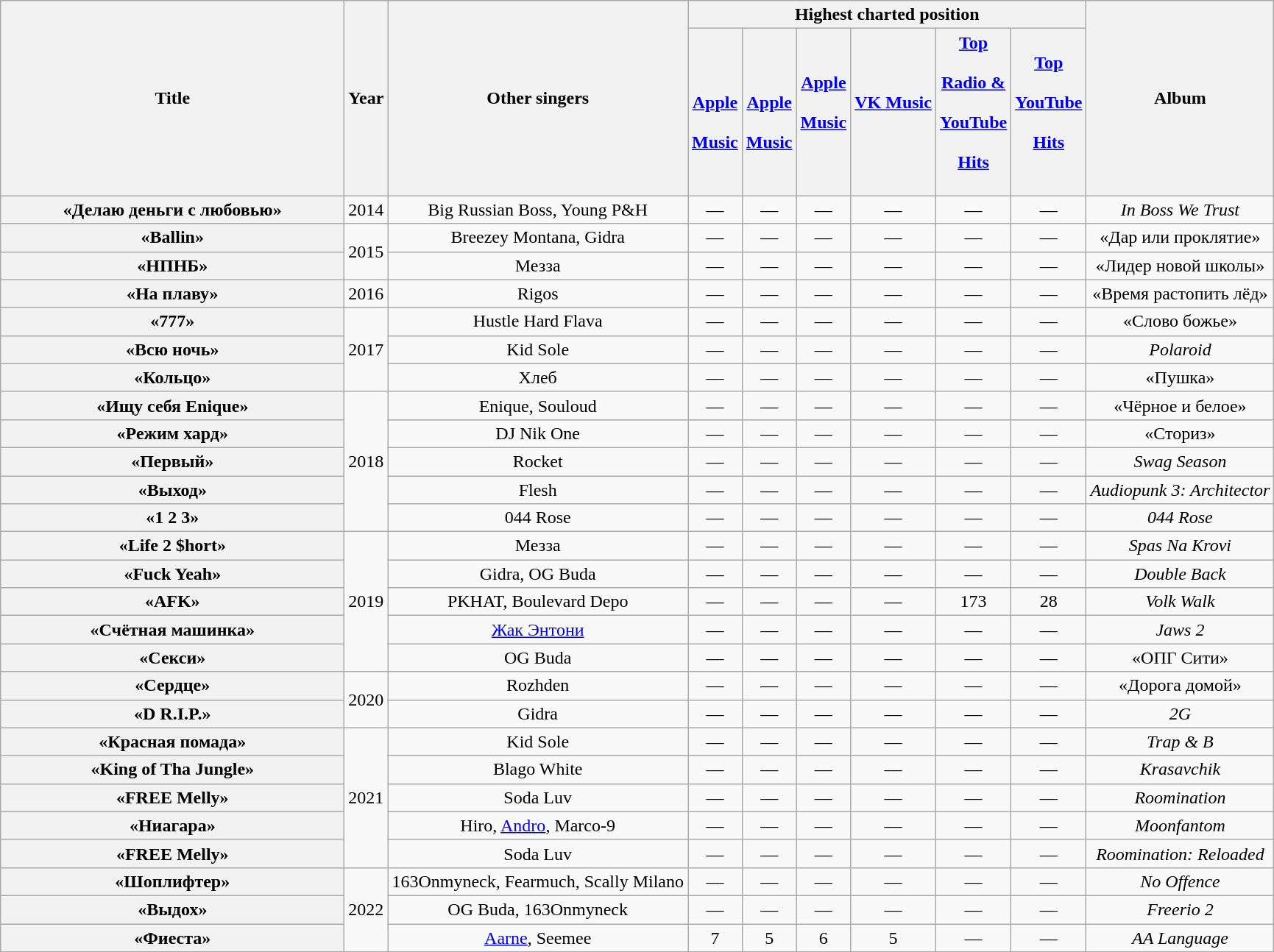<table class="wikitable plainrowheaders" style="text-align:center;">
<tr>
<th rowspan="2" style="width:19em;">Title</th>
<th rowspan="2">Year</th>
<th rowspan="2">Other singers</th>
<th colspan="6">Highest charted position</th>
<th rowspan="2">Album</th>
</tr>
<tr>
<th><br><br><a href='#'>Apple<br><br>Music</a><br><br></th>
<th><br><br><a href='#'>Apple<br><br>Music</a><br><br></th>
<th><a href='#'>Apple<br><br>Music</a><br><br></th>
<th><br><br><a href='#'>VK Music</a><br><br><br><br></th>
<th><a href='#'>Top<br><br>Radio &<br><br>YouTube<br><br>Hits</a><br><br></th>
<th><a href='#'>Top<br><br>YouTube<br><br>Hits</a><br><br></th>
</tr>
<tr>
<th>«Делаю деньги с любовью»</th>
<td>2014</td>
<td>Big Russian Boss, Young P&H</td>
<td>—</td>
<td>—</td>
<td>—</td>
<td>—</td>
<td>—</td>
<td>—</td>
<td><em>In Boss We Trust</em></td>
</tr>
<tr>
<th>«Ballin»</th>
<td rowspan="2">2015</td>
<td>Breezey Montana, Gidra</td>
<td>—</td>
<td>—</td>
<td>—</td>
<td>—</td>
<td>—</td>
<td>—</td>
<td>«Дар или проклятие»</td>
</tr>
<tr>
<th>«НПНБ»</th>
<td>Мезза</td>
<td>—</td>
<td>—</td>
<td>—</td>
<td>—</td>
<td>—</td>
<td>—</td>
<td>«Лидер новой школы»</td>
</tr>
<tr>
<th>«На плаву»</th>
<td>2016</td>
<td>Rigos</td>
<td>—</td>
<td>—</td>
<td>—</td>
<td>—</td>
<td>—</td>
<td>—</td>
<td>«Время растопить лёд»</td>
</tr>
<tr>
<th>«777»</th>
<td rowspan="3">2017</td>
<td>Hustle Hard Flava</td>
<td>—</td>
<td>—</td>
<td>—</td>
<td>—</td>
<td>—</td>
<td>—</td>
<td>«Слово божье»</td>
</tr>
<tr>
<th>«Всю ночь»</th>
<td>Kid Sole</td>
<td>—</td>
<td>—</td>
<td>—</td>
<td>—</td>
<td>—</td>
<td>—</td>
<td><em>Polaroid</em></td>
</tr>
<tr>
<th>«Кольцо»</th>
<td>Хлеб</td>
<td>—</td>
<td>—</td>
<td>—</td>
<td>—</td>
<td>—</td>
<td>—</td>
<td>«Пушка»</td>
</tr>
<tr>
<th>«Ищу себя Enique»</th>
<td rowspan="5">2018</td>
<td>Enique, Souloud</td>
<td>—</td>
<td>—</td>
<td>—</td>
<td>—</td>
<td>—</td>
<td>—</td>
<td>«Чёрное и белое»</td>
</tr>
<tr>
<th>«Режим хард»</th>
<td>DJ Nik One</td>
<td>—</td>
<td>—</td>
<td>—</td>
<td>—</td>
<td>—</td>
<td>—</td>
<td>«Сториз»</td>
</tr>
<tr>
<th>«Первый»</th>
<td>Rocket</td>
<td>—</td>
<td>—</td>
<td>—</td>
<td>—</td>
<td>—</td>
<td>—</td>
<td><em>Swag Season</em></td>
</tr>
<tr>
<th>«Выход»</th>
<td>Flesh</td>
<td>—</td>
<td>—</td>
<td>—</td>
<td>—</td>
<td>—</td>
<td>—</td>
<td><em>Audiopunk 3: Architector</em></td>
</tr>
<tr>
<th>«1 2 3»</th>
<td>044 Rose</td>
<td>—</td>
<td>—</td>
<td>—</td>
<td>—</td>
<td>—</td>
<td>—</td>
<td><em>044 Rose</em></td>
</tr>
<tr>
<th>«Life 2 $hort»</th>
<td rowspan="5">2019</td>
<td>Мезза</td>
<td>—</td>
<td>—</td>
<td>—</td>
<td>—</td>
<td>—</td>
<td>—</td>
<td><em>Spas Na Krovi</em></td>
</tr>
<tr>
<th>«Fuck Yeah»</th>
<td>Gidra, OG Buda</td>
<td>—</td>
<td>—</td>
<td>—</td>
<td>—</td>
<td>—</td>
<td>—</td>
<td><em>Double Back</em></td>
</tr>
<tr>
<th>«AFK»</th>
<td>PKHAT, Boulevard Depo</td>
<td>—</td>
<td>—</td>
<td>—</td>
<td>—</td>
<td>173</td>
<td>28</td>
<td><em>Volk Walk</em></td>
</tr>
<tr>
<th>«Счётная машинка»</th>
<td><a href='#'>Жак Энтони</a></td>
<td>—</td>
<td>—</td>
<td>—</td>
<td>—</td>
<td>—</td>
<td>—</td>
<td><em>Jaws 2</em></td>
</tr>
<tr>
<th>«Секси»</th>
<td>OG Buda</td>
<td>—</td>
<td>—</td>
<td>—</td>
<td>—</td>
<td>—</td>
<td>—</td>
<td>«ОПГ Сити»</td>
</tr>
<tr>
<th>«Сердце»</th>
<td rowspan="2">2020</td>
<td>Rozhden</td>
<td>—</td>
<td>—</td>
<td>—</td>
<td>—</td>
<td>—</td>
<td>—</td>
<td>«Дорога домой»</td>
</tr>
<tr>
<th>«D R.I.P.»</th>
<td>Gidra</td>
<td>—</td>
<td>—</td>
<td>—</td>
<td>—</td>
<td>—</td>
<td>—</td>
<td><em>2G</em></td>
</tr>
<tr>
<th>«Красная помада»</th>
<td rowspan="5">2021</td>
<td>Kid Sole</td>
<td>—</td>
<td>—</td>
<td>—</td>
<td>—</td>
<td>—</td>
<td>—</td>
<td><em>Trap & B</em></td>
</tr>
<tr>
<th>«King of Tha Jungle»</th>
<td>Blago White</td>
<td>—</td>
<td>—</td>
<td>—</td>
<td>—</td>
<td>—</td>
<td>—</td>
<td><em>Krasavchik</em></td>
</tr>
<tr>
<th>«FREE Melly»</th>
<td>Soda Luv</td>
<td>—</td>
<td>—</td>
<td>—</td>
<td>—</td>
<td>—</td>
<td>—</td>
<td><em>Roomination</em></td>
</tr>
<tr>
<th>«Ниагара»</th>
<td>Hiro, <a href='#'>Andro</a>, Marco-9</td>
<td>—</td>
<td>—</td>
<td>—</td>
<td>—</td>
<td>—</td>
<td>—</td>
<td><em>Moonfantom</em></td>
</tr>
<tr>
<th>«FREE Melly»</th>
<td>Soda Luv</td>
<td>—</td>
<td>—</td>
<td>—</td>
<td>—</td>
<td>—</td>
<td>—</td>
<td><em>Roomination: Reloaded</em></td>
</tr>
<tr>
<th>«Шоплифтер»</th>
<td rowspan="3">2022</td>
<td>163Onmyneck, Fearmuch, Scally Milano</td>
<td>—</td>
<td>—</td>
<td>—</td>
<td>—</td>
<td>—</td>
<td>—</td>
<td><em>No Offence</em></td>
</tr>
<tr>
<th>«Выдох»</th>
<td>OG Buda, 163Onmyneck</td>
<td>—</td>
<td>—</td>
<td>—</td>
<td>—</td>
<td>—</td>
<td>—</td>
<td><em>Freerio 2</em></td>
</tr>
<tr>
<th>«Фиеста»</th>
<td><a href='#'>Aarne</a>, Seemee</td>
<td>7</td>
<td>5</td>
<td>6</td>
<td>5</td>
<td>—</td>
<td>—</td>
<td><em>AA Language</em></td>
</tr>
</table>
